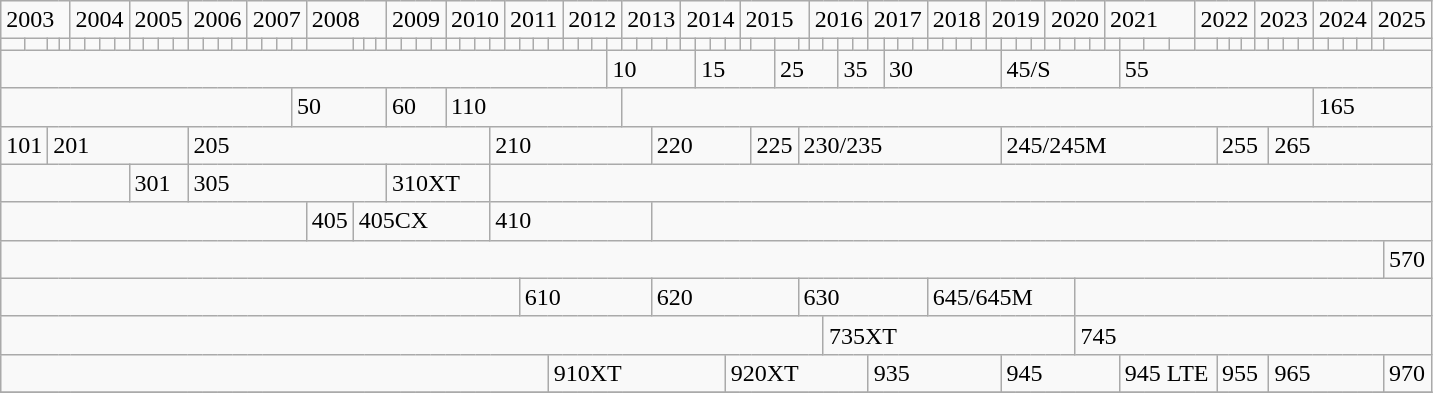<table class="wikitable">
<tr>
<td colspan=4>2003</td>
<td colspan=4>2004</td>
<td colspan=4>2005</td>
<td colspan=4>2006</td>
<td colspan=4>2007</td>
<td colspan=4>2008</td>
<td colspan=4>2009</td>
<td colspan=4>2010</td>
<td colspan=4>2011</td>
<td colspan=4>2012</td>
<td colspan=4>2013</td>
<td colspan=4>2014</td>
<td colspan=4>2015</td>
<td colspan=4>2016</td>
<td colspan=4>2017</td>
<td colspan=4>2018</td>
<td colspan=4>2019</td>
<td colspan=4>2020</td>
<td colspan=4>2021</td>
<td colspan=4>2022</td>
<td colspan="4">2023</td>
<td colspan="4">2024</td>
<td colspan="2">2025</td>
</tr>
<tr>
<td></td>
<td></td>
<td></td>
<td></td>
<td></td>
<td></td>
<td></td>
<td></td>
<td></td>
<td></td>
<td></td>
<td></td>
<td></td>
<td></td>
<td></td>
<td></td>
<td></td>
<td></td>
<td></td>
<td></td>
<td></td>
<td></td>
<td></td>
<td></td>
<td></td>
<td></td>
<td></td>
<td></td>
<td></td>
<td></td>
<td></td>
<td></td>
<td></td>
<td></td>
<td></td>
<td></td>
<td></td>
<td></td>
<td></td>
<td></td>
<td></td>
<td></td>
<td></td>
<td></td>
<td></td>
<td></td>
<td></td>
<td></td>
<td></td>
<td></td>
<td></td>
<td></td>
<td></td>
<td></td>
<td></td>
<td></td>
<td></td>
<td></td>
<td></td>
<td></td>
<td></td>
<td></td>
<td></td>
<td></td>
<td></td>
<td></td>
<td></td>
<td></td>
<td></td>
<td></td>
<td></td>
<td></td>
<td></td>
<td></td>
<td></td>
<td></td>
<td></td>
<td></td>
<td></td>
<td></td>
<td></td>
<td></td>
<td></td>
<td></td>
<td></td>
<td></td>
<td></td>
<td></td>
<td></td>
</tr>
<tr>
<td colspan=39></td>
<td colspan=6>10</td>
<td colspan=5>15</td>
<td colspan=4>25</td>
<td colspan=3>35</td>
<td colspan=8>30</td>
<td colspan=8>45/S</td>
<td colspan="17">55</td>
</tr>
<tr>
<td colspan=19></td>
<td colspan=5>50</td>
<td colspan=4>60</td>
<td colspan=12>110</td>
<td colspan="44"></td>
<td colspan="6">165</td>
</tr>
<tr>
<td colspan=2>101</td>
<td colspan=10>201</td>
<td colspan=19>205</td>
<td colspan=11>210</td>
<td colspan=7>220</td>
<td colspan=2>225</td>
<td colspan=14>230/235</td>
<td colspan=12>245/245M</td>
<td colspan="4">255</td>
<td colspan="9">265</td>
</tr>
<tr>
<td colspan=8></td>
<td colspan=4>301</td>
<td colspan=12>305</td>
<td colspan=7>310XT</td>
<td colspan="59"></td>
</tr>
<tr>
<td colspan=20></td>
<td>405</td>
<td colspan=10>405CX</td>
<td colspan=11>410</td>
<td colspan="48"></td>
</tr>
<tr>
<td colspan="89"></td>
<td>570</td>
</tr>
<tr>
<td colspan="33"></td>
<td colspan="9">610</td>
<td colspan="9">620</td>
<td colspan="9">630</td>
<td colspan="10">645/645M</td>
<td colspan="20"></td>
</tr>
<tr>
<td colspan="53"></td>
<td colspan="17">735XT</td>
<td colspan="20">745</td>
</tr>
<tr>
<td colspan="35"></td>
<td colspan="12">910XT</td>
<td colspan="9">920XT</td>
<td colspan="9">935</td>
<td colspan="8">945</td>
<td colspan="4">945 LTE</td>
<td colspan="4">955</td>
<td colspan="8">965</td>
<td>970</td>
</tr>
<tr>
</tr>
</table>
